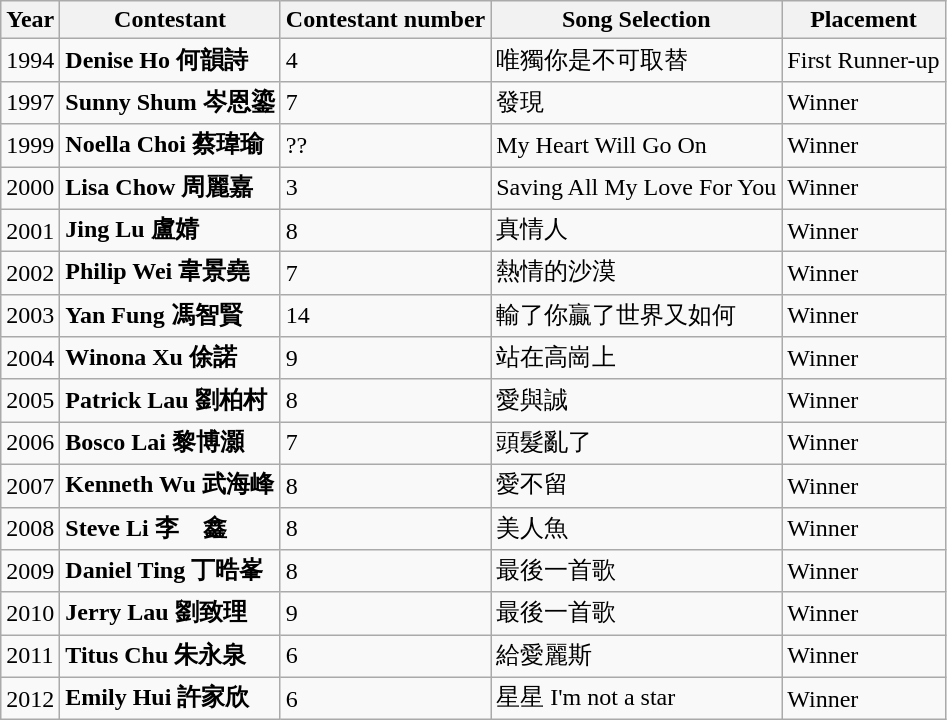<table class="wikitable">
<tr>
<th>Year</th>
<th>Contestant</th>
<th>Contestant number</th>
<th>Song Selection</th>
<th>Placement</th>
</tr>
<tr>
<td>1994</td>
<td><strong>Denise Ho 何韻詩</strong></td>
<td>4</td>
<td>唯獨你是不可取替</td>
<td>First Runner-up</td>
</tr>
<tr>
<td>1997</td>
<td><strong>Sunny Shum 岑恩鎏</strong></td>
<td>7</td>
<td>發現</td>
<td>Winner</td>
</tr>
<tr>
<td>1999</td>
<td><strong>Noella Choi 蔡瑋瑜</strong></td>
<td>??</td>
<td>My Heart Will Go On</td>
<td>Winner</td>
</tr>
<tr>
<td>2000</td>
<td><strong>Lisa Chow 周麗嘉</strong></td>
<td>3</td>
<td>Saving All My Love For You</td>
<td>Winner</td>
</tr>
<tr>
<td>2001</td>
<td><strong>Jing Lu 盧婧</strong></td>
<td>8</td>
<td>真情人</td>
<td>Winner</td>
</tr>
<tr>
<td>2002</td>
<td><strong>Philip Wei 韋景堯</strong></td>
<td>7</td>
<td>熱情的沙漠</td>
<td>Winner</td>
</tr>
<tr>
<td>2003</td>
<td><strong>Yan Fung 馮智賢</strong></td>
<td>14</td>
<td>輸了你贏了世界又如何</td>
<td>Winner</td>
</tr>
<tr>
<td>2004</td>
<td><strong>Winona Xu 俆諾</strong></td>
<td>9</td>
<td>站在高崗上</td>
<td>Winner</td>
</tr>
<tr>
<td>2005</td>
<td><strong>Patrick Lau 劉柏村</strong></td>
<td>8</td>
<td>愛與誠</td>
<td>Winner</td>
</tr>
<tr>
<td>2006</td>
<td><strong>Bosco Lai 黎博灝</strong></td>
<td>7</td>
<td>頭髮亂了</td>
<td>Winner</td>
</tr>
<tr>
<td>2007</td>
<td><strong>Kenneth Wu 武海峰</strong></td>
<td>8</td>
<td>愛不留</td>
<td>Winner</td>
</tr>
<tr>
<td>2008</td>
<td><strong>Steve Li 李　鑫</strong></td>
<td>8</td>
<td>美人魚</td>
<td>Winner</td>
</tr>
<tr>
<td>2009</td>
<td><strong>Daniel Ting 丁晧峯</strong></td>
<td>8</td>
<td>最後一首歌</td>
<td>Winner</td>
</tr>
<tr>
<td>2010</td>
<td><strong>Jerry Lau 劉致理</strong></td>
<td>9</td>
<td>最後一首歌</td>
<td>Winner</td>
</tr>
<tr>
<td>2011</td>
<td><strong>Titus Chu 朱永泉</strong></td>
<td>6</td>
<td>給愛麗斯</td>
<td>Winner</td>
</tr>
<tr>
<td>2012</td>
<td><strong>Emily Hui 許家欣</strong></td>
<td>6</td>
<td>星星 I'm not a star</td>
<td>Winner</td>
</tr>
</table>
